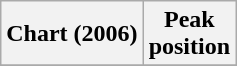<table class="wikitable sortable plainrowheaders" style="text-align:center">
<tr>
<th scope="col">Chart (2006)</th>
<th scope="col">Peak<br>position</th>
</tr>
<tr>
</tr>
</table>
